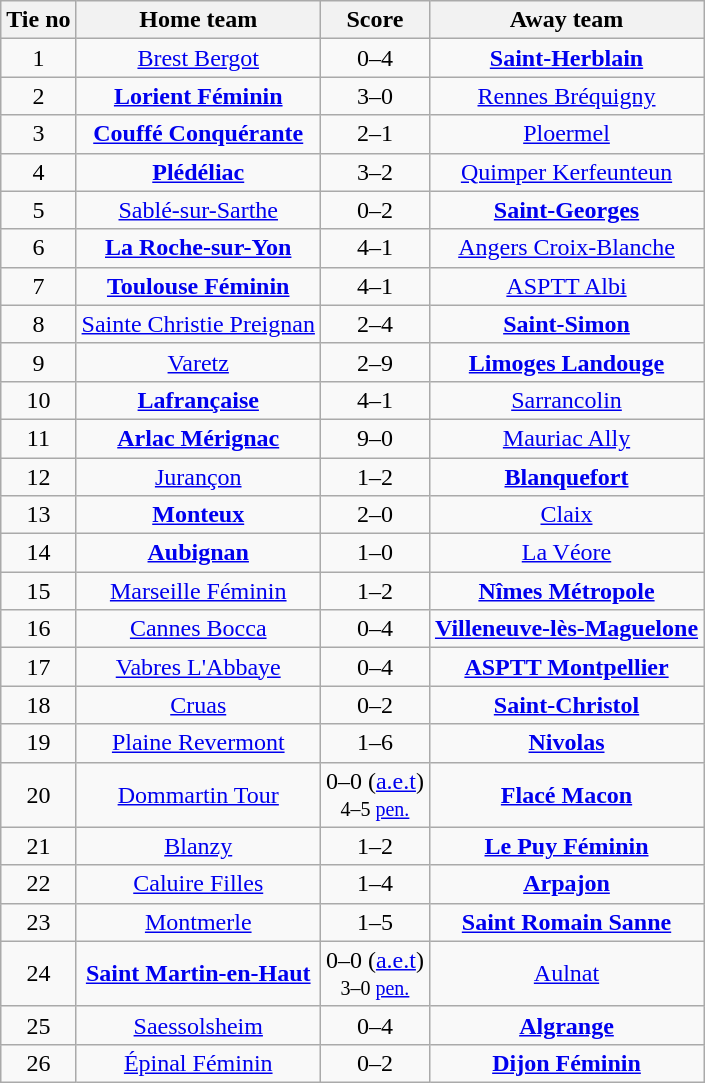<table class="wikitable" style="text-align:center">
<tr>
<th>Tie no</th>
<th>Home team</th>
<th>Score</th>
<th>Away team</th>
</tr>
<tr>
<td>1</td>
<td><a href='#'>Brest Bergot</a></td>
<td>0–4</td>
<td><strong><a href='#'>Saint-Herblain</a></strong></td>
</tr>
<tr>
<td>2</td>
<td><strong><a href='#'>Lorient Féminin</a></strong></td>
<td>3–0</td>
<td><a href='#'>Rennes Bréquigny</a></td>
</tr>
<tr>
<td>3</td>
<td><strong><a href='#'>Couffé Conquérante</a></strong></td>
<td>2–1</td>
<td><a href='#'>Ploermel</a></td>
</tr>
<tr>
<td>4</td>
<td><strong><a href='#'>Plédéliac</a></strong></td>
<td>3–2</td>
<td><a href='#'>Quimper Kerfeunteun</a></td>
</tr>
<tr>
<td>5</td>
<td><a href='#'>Sablé-sur-Sarthe</a></td>
<td>0–2</td>
<td><strong><a href='#'>Saint-Georges</a></strong></td>
</tr>
<tr>
<td>6</td>
<td><strong><a href='#'>La Roche-sur-Yon</a></strong></td>
<td>4–1</td>
<td><a href='#'>Angers Croix-Blanche</a></td>
</tr>
<tr>
<td>7</td>
<td><strong><a href='#'>Toulouse Féminin</a></strong></td>
<td>4–1</td>
<td><a href='#'>ASPTT Albi</a></td>
</tr>
<tr>
<td>8</td>
<td><a href='#'>Sainte Christie Preignan</a></td>
<td>2–4</td>
<td><strong><a href='#'>Saint-Simon</a></strong></td>
</tr>
<tr>
<td>9</td>
<td><a href='#'>Varetz</a></td>
<td>2–9</td>
<td><strong><a href='#'>Limoges Landouge</a></strong></td>
</tr>
<tr>
<td>10</td>
<td><strong><a href='#'>Lafrançaise</a></strong></td>
<td>4–1</td>
<td><a href='#'>Sarrancolin</a></td>
</tr>
<tr>
<td>11</td>
<td><strong><a href='#'>Arlac Mérignac</a></strong></td>
<td>9–0</td>
<td><a href='#'>Mauriac Ally</a></td>
</tr>
<tr>
<td>12</td>
<td><a href='#'>Jurançon</a></td>
<td>1–2</td>
<td><strong><a href='#'>Blanquefort</a></strong></td>
</tr>
<tr>
<td>13</td>
<td><strong><a href='#'>Monteux</a></strong></td>
<td>2–0</td>
<td><a href='#'>Claix</a></td>
</tr>
<tr>
<td>14</td>
<td><strong><a href='#'>Aubignan</a></strong></td>
<td>1–0</td>
<td><a href='#'>La Véore</a></td>
</tr>
<tr>
<td>15</td>
<td><a href='#'>Marseille Féminin</a></td>
<td>1–2</td>
<td><strong><a href='#'>Nîmes Métropole</a></strong></td>
</tr>
<tr>
<td>16</td>
<td><a href='#'>Cannes Bocca</a></td>
<td>0–4</td>
<td><strong><a href='#'>Villeneuve-lès-Maguelone</a></strong></td>
</tr>
<tr>
<td>17</td>
<td><a href='#'>Vabres L'Abbaye</a></td>
<td>0–4</td>
<td><strong><a href='#'>ASPTT Montpellier</a></strong></td>
</tr>
<tr>
<td>18</td>
<td><a href='#'>Cruas</a></td>
<td>0–2</td>
<td><strong><a href='#'>Saint-Christol</a></strong></td>
</tr>
<tr>
<td>19</td>
<td><a href='#'>Plaine Revermont</a></td>
<td>1–6</td>
<td><strong><a href='#'>Nivolas</a></strong></td>
</tr>
<tr>
<td>20</td>
<td><a href='#'>Dommartin Tour</a></td>
<td>0–0 (<a href='#'>a.e.t</a>) <br> <small>4–5 <a href='#'>pen.</a></small></td>
<td><strong><a href='#'>Flacé Macon</a></strong></td>
</tr>
<tr>
<td>21</td>
<td><a href='#'>Blanzy</a></td>
<td>1–2</td>
<td><strong><a href='#'>Le Puy Féminin</a></strong></td>
</tr>
<tr>
<td>22</td>
<td><a href='#'>Caluire Filles</a></td>
<td>1–4</td>
<td><strong><a href='#'>Arpajon</a></strong></td>
</tr>
<tr>
<td>23</td>
<td><a href='#'>Montmerle</a></td>
<td>1–5</td>
<td><strong><a href='#'>Saint Romain Sanne</a></strong></td>
</tr>
<tr>
<td>24</td>
<td><strong><a href='#'>Saint Martin-en-Haut</a></strong></td>
<td>0–0 (<a href='#'>a.e.t</a>) <br> <small>3–0 <a href='#'>pen.</a></small></td>
<td><a href='#'>Aulnat</a></td>
</tr>
<tr>
<td>25</td>
<td><a href='#'>Saessolsheim</a></td>
<td>0–4</td>
<td><strong><a href='#'>Algrange</a></strong></td>
</tr>
<tr>
<td>26</td>
<td><a href='#'>Épinal Féminin</a></td>
<td>0–2</td>
<td><strong><a href='#'>Dijon Féminin</a></strong></td>
</tr>
</table>
